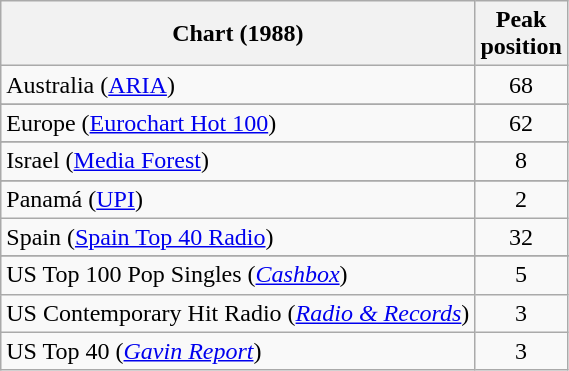<table class="wikitable plainrowheaders sortable" border="1">
<tr>
<th scope="col">Chart (1988)</th>
<th scope="col">Peak<br>position</th>
</tr>
<tr>
<td>Australia (<a href='#'>ARIA</a>)</td>
<td align="center">68</td>
</tr>
<tr>
</tr>
<tr>
<td>Europe (<a href='#'>Eurochart Hot 100</a>)</td>
<td style="text-align:center;">62</td>
</tr>
<tr>
</tr>
<tr>
<td scope="row">Israel (<a href='#'>Media Forest</a>)</td>
<td style="text-align:center;">8</td>
</tr>
<tr>
</tr>
<tr>
<td>Panamá (<a href='#'>UPI</a>)</td>
<td align="center">2</td>
</tr>
<tr>
<td>Spain (<a href='#'>Spain Top 40 Radio</a>)</td>
<td align="center">32</td>
</tr>
<tr>
</tr>
<tr>
</tr>
<tr>
</tr>
<tr>
</tr>
<tr>
<td>US Top 100 Pop Singles (<em><a href='#'>Cashbox</a></em>)</td>
<td style="text-align:center;">5</td>
</tr>
<tr>
<td>US Contemporary Hit Radio (<em><a href='#'>Radio & Records</a></em>)</td>
<td align="center">3</td>
</tr>
<tr>
<td>US Top 40 (<em><a href='#'>Gavin Report</a></em>)</td>
<td align="center">3</td>
</tr>
</table>
